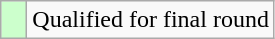<table class="wikitable">
<tr>
<td style="width:10px; background:#cfc"></td>
<td>Qualified for final round</td>
</tr>
</table>
